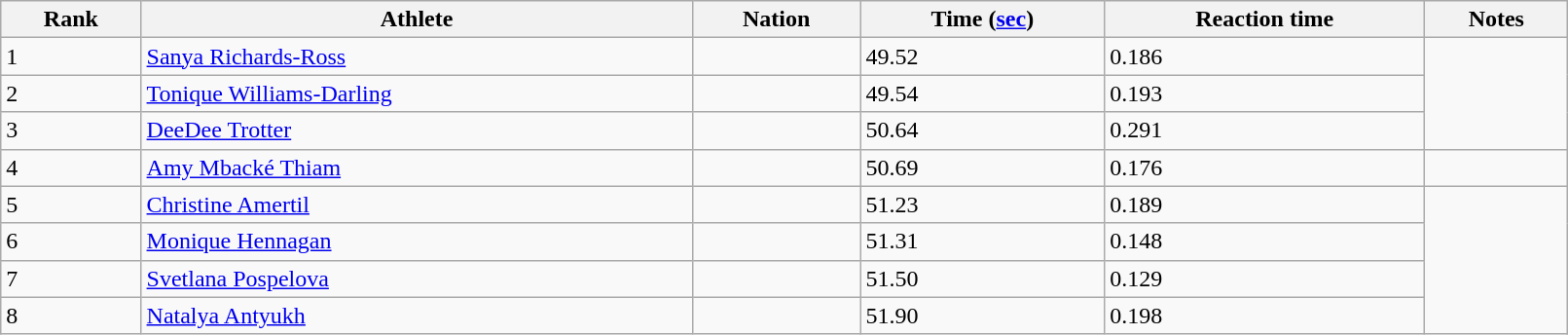<table class="wikitable" style="text=align:center;" width=85%>
<tr>
<th>Rank</th>
<th>Athlete</th>
<th>Nation</th>
<th>Time (<a href='#'>sec</a>)</th>
<th>Reaction time</th>
<th>Notes</th>
</tr>
<tr>
<td>1</td>
<td><a href='#'>Sanya Richards-Ross</a></td>
<td></td>
<td>49.52</td>
<td>0.186</td>
</tr>
<tr>
<td>2</td>
<td><a href='#'>Tonique Williams-Darling</a></td>
<td></td>
<td>49.54</td>
<td>0.193</td>
</tr>
<tr>
<td>3</td>
<td><a href='#'>DeeDee Trotter</a></td>
<td></td>
<td>50.64</td>
<td>0.291</td>
</tr>
<tr>
<td>4</td>
<td><a href='#'>Amy Mbacké Thiam</a></td>
<td></td>
<td>50.69</td>
<td>0.176</td>
<td></td>
</tr>
<tr>
<td>5</td>
<td><a href='#'>Christine Amertil</a></td>
<td></td>
<td>51.23</td>
<td>0.189</td>
</tr>
<tr>
<td>6</td>
<td><a href='#'>Monique Hennagan</a></td>
<td></td>
<td>51.31</td>
<td>0.148</td>
</tr>
<tr>
<td>7</td>
<td><a href='#'>Svetlana Pospelova</a></td>
<td></td>
<td>51.50</td>
<td>0.129</td>
</tr>
<tr>
<td>8</td>
<td><a href='#'>Natalya Antyukh</a></td>
<td></td>
<td>51.90</td>
<td>0.198</td>
</tr>
</table>
